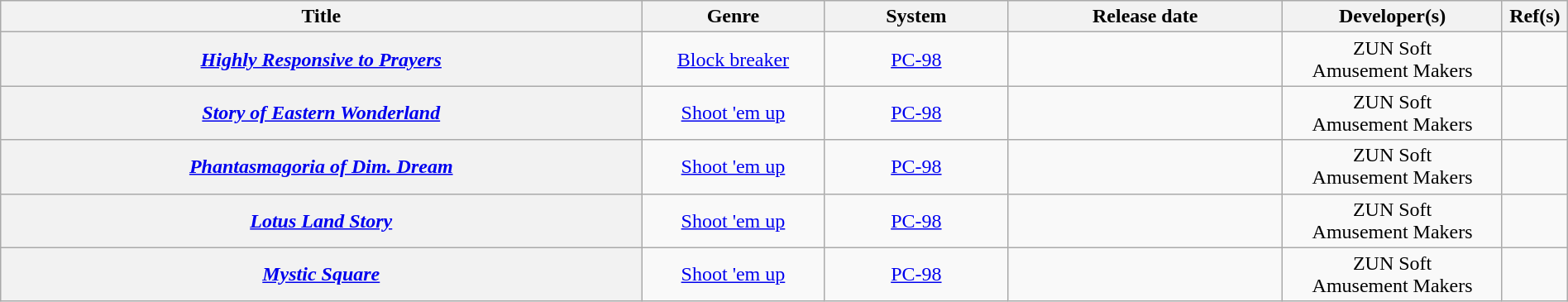<table class="wikitable sortable plainrowheaders" style="text-align: center; width: 100%;">
<tr>
<th style="width:35%">Title</th>
<th style="width:10%">Genre</th>
<th style="width:10%">System</th>
<th style="width:15%">Release date</th>
<th style="width:12%">Developer(s)</th>
<th style="width:2%" class="unsortable">Ref(s)</th>
</tr>
<tr>
<th style="text-align:center;" scope="row"><strong><em><a href='#'>Highly Responsive to Prayers</a></em></strong><br></th>
<td><a href='#'>Block breaker</a></td>
<td><a href='#'>PC-98</a></td>
<td> </td>
<td>ZUN Soft<br>Amusement Makers</td>
<td></td>
</tr>
<tr>
<th style="text-align:center;" scope="row"><strong><em><a href='#'>Story of Eastern Wonderland</a></em></strong><br></th>
<td><a href='#'>Shoot 'em up</a></td>
<td><a href='#'>PC-98</a></td>
<td> </td>
<td>ZUN Soft<br>Amusement Makers</td>
<td></td>
</tr>
<tr>
<th style="text-align:center;" scope="row"><strong><em><a href='#'>Phantasmagoria of Dim. Dream</a></em></strong><br></th>
<td><a href='#'>Shoot 'em up</a></td>
<td><a href='#'>PC-98</a></td>
<td> </td>
<td>ZUN Soft<br>Amusement Makers</td>
<td></td>
</tr>
<tr>
<th style="text-align:center;" scope="row"><strong><em><a href='#'>Lotus Land Story</a></em></strong><br></th>
<td><a href='#'>Shoot 'em up</a></td>
<td><a href='#'>PC-98</a></td>
<td> </td>
<td>ZUN Soft<br>Amusement Makers</td>
<td></td>
</tr>
<tr>
<th style="text-align:center;" scope="row"><strong><em><a href='#'>Mystic Square</a></em></strong><br></th>
<td><a href='#'>Shoot 'em up</a></td>
<td><a href='#'>PC-98</a></td>
<td> </td>
<td>ZUN Soft<br>Amusement Makers</td>
<td></td>
</tr>
</table>
